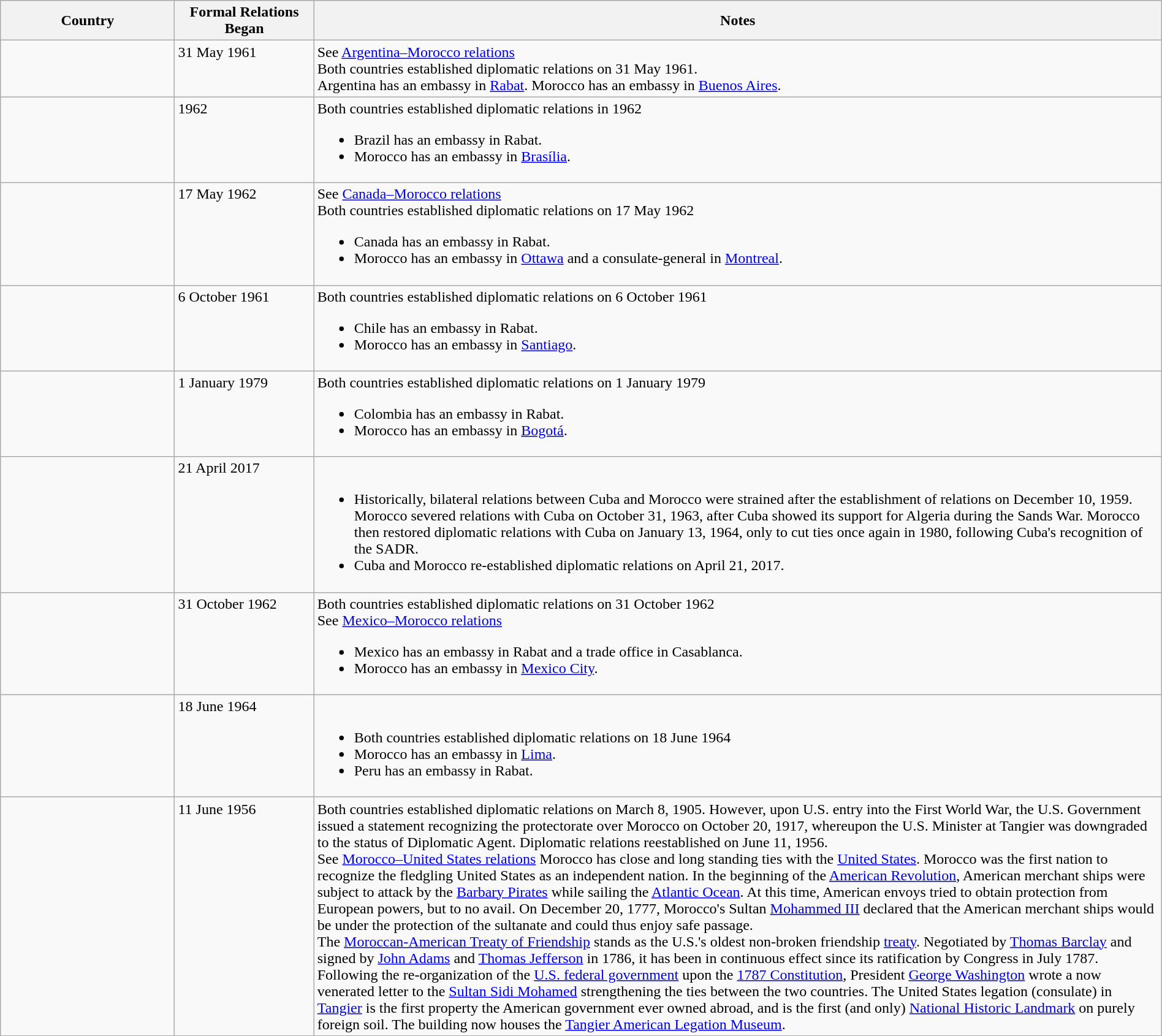<table class="wikitable sortable" style="width:100%; margin:auto;">
<tr>
<th style="width:15%;">Country</th>
<th style="width:12%;">Formal Relations Began</th>
<th>Notes</th>
</tr>
<tr valign="top">
<td></td>
<td>31 May 1961</td>
<td>See <a href='#'>Argentina–Morocco relations</a><br>Both countries established diplomatic relations on 31 May 1961.<br>Argentina has an embassy in <a href='#'>Rabat</a>. Morocco has an embassy in <a href='#'>Buenos Aires</a>.</td>
</tr>
<tr valign="top">
<td></td>
<td>1962</td>
<td>Both countries established diplomatic relations in 1962<br><ul><li>Brazil has an embassy in Rabat.</li><li>Morocco has an embassy in <a href='#'>Brasília</a>.</li></ul></td>
</tr>
<tr valign="top">
<td></td>
<td>17 May 1962</td>
<td>See <a href='#'>Canada–Morocco relations</a><br>Both countries established diplomatic relations on 17 May 1962
<ul><li>Canada has an embassy in Rabat.</li><li>Morocco has an embassy in <a href='#'>Ottawa</a> and a consulate-general in <a href='#'>Montreal</a>.</li></ul></td>
</tr>
<tr valign="top">
<td></td>
<td>6 October 1961</td>
<td>Both countries established diplomatic relations on 6 October 1961<br><ul><li>Chile has an embassy in Rabat.</li><li>Morocco has an embassy in <a href='#'>Santiago</a>.</li></ul></td>
</tr>
<tr valign="top">
<td></td>
<td>1 January 1979</td>
<td>Both countries established diplomatic relations on 1 January 1979<br><ul><li>Colombia has an embassy in Rabat.</li><li>Morocco has an embassy in <a href='#'>Bogotá</a>.</li></ul></td>
</tr>
<tr valign="top">
<td></td>
<td>21 April 2017</td>
<td><br><ul><li>Historically, bilateral relations between Cuba and Morocco were strained after the establishment of relations on December 10, 1959. Morocco severed relations with Cuba on October 31, 1963, after Cuba showed its support for Algeria during the Sands War. Morocco then restored diplomatic relations with Cuba on January 13, 1964, only to cut ties once again in 1980, following Cuba's recognition of the SADR.</li><li>Cuba and Morocco re-established diplomatic relations on April 21, 2017.</li></ul></td>
</tr>
<tr valign="top">
<td></td>
<td>31 October 1962</td>
<td>Both countries established diplomatic relations on 31 October 1962<br>See <a href='#'>Mexico–Morocco relations</a><ul><li>Mexico has an embassy in Rabat and a trade office in Casablanca.</li><li>Morocco has an embassy in <a href='#'>Mexico City</a>.</li></ul></td>
</tr>
<tr valign="top">
<td></td>
<td>18 June 1964</td>
<td><br><ul><li>Both countries established diplomatic relations on 18 June 1964</li><li>Morocco has an embassy in <a href='#'>Lima</a>.</li><li>Peru has an embassy in Rabat.</li></ul></td>
</tr>
<tr valign="top">
<td></td>
<td>11 June 1956</td>
<td>Both countries established diplomatic relations on March 8, 1905. However, upon U.S. entry into the First World War, the U.S. Government issued a statement recognizing the protectorate over Morocco on October 20, 1917, whereupon the U.S. Minister at Tangier was downgraded to the status of Diplomatic Agent. Diplomatic relations reestablished on June 11, 1956.<br>See <a href='#'>Morocco–United States relations</a>

Morocco has close and long standing ties with the <a href='#'>United States</a>. Morocco was the first nation to recognize the fledgling United States as an independent nation. In the beginning of the <a href='#'>American Revolution</a>, American merchant ships were subject to attack by the <a href='#'>Barbary Pirates</a> while sailing the <a href='#'>Atlantic Ocean</a>. At this time, American envoys tried to obtain protection from European powers, but to no avail. On December 20, 1777, Morocco's Sultan <a href='#'>Mohammed III</a> declared that the American merchant ships would be under the protection of the sultanate and could thus enjoy safe passage.<br>The <a href='#'>Moroccan-American Treaty of Friendship</a> stands as the U.S.'s oldest non-broken friendship <a href='#'>treaty</a>. Negotiated by <a href='#'>Thomas Barclay</a> and signed by <a href='#'>John Adams</a> and <a href='#'>Thomas Jefferson</a> in 1786, it has been in continuous effect since its ratification by Congress in July 1787. Following the re-organization of the <a href='#'>U.S. federal government</a> upon the <a href='#'>1787 Constitution</a>, President <a href='#'>George Washington</a> wrote a now venerated letter to the <a href='#'>Sultan Sidi Mohamed</a> strengthening the ties between the two countries. The United States legation (consulate) in <a href='#'>Tangier</a> is the first property the American government ever owned abroad, and is the first (and only) <a href='#'>National Historic Landmark</a> on purely foreign soil. The building now houses the <a href='#'>Tangier American Legation Museum</a>.</td>
</tr>
</table>
